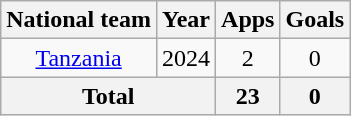<table class="wikitable" style="text-align:center">
<tr>
<th>National team</th>
<th>Year</th>
<th>Apps</th>
<th>Goals</th>
</tr>
<tr>
<td rowspan="1"><a href='#'>Tanzania</a></td>
<td>2024</td>
<td>2</td>
<td>0</td>
</tr>
<tr>
<th colspan="2">Total</th>
<th>23</th>
<th>0</th>
</tr>
</table>
